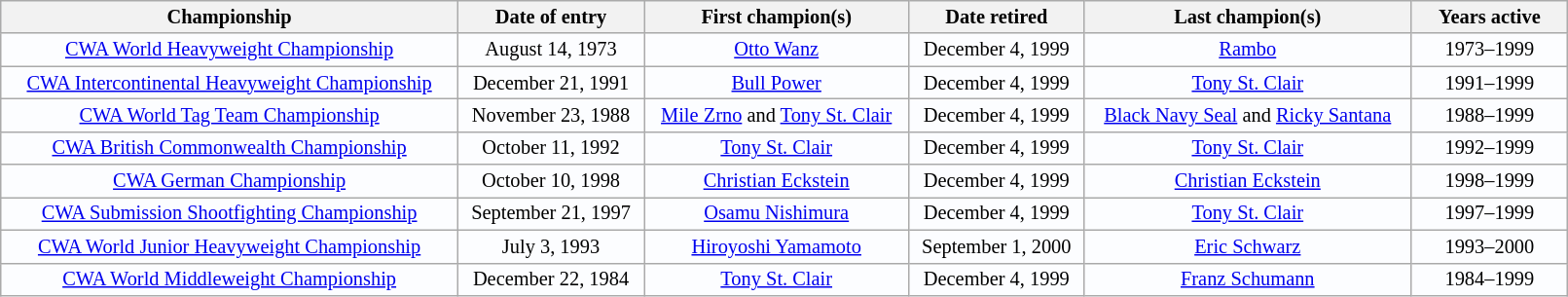<table class="wikitable" width=85% style="text-align:center; background:#fcfdff; font-size:85%;">
<tr>
<th>Championship</th>
<th>Date of entry</th>
<th>First champion(s)<br></th>
<th>Date retired</th>
<th>Last champion(s)<br></th>
<th width="10%">Years active</th>
</tr>
<tr>
<td><a href='#'>CWA World Heavyweight Championship</a></td>
<td>August 14, 1973</td>
<td><a href='#'>Otto Wanz</a></td>
<td>December 4, 1999</td>
<td><a href='#'>Rambo</a></td>
<td>1973–1999</td>
</tr>
<tr>
<td><a href='#'>CWA Intercontinental Heavyweight Championship</a></td>
<td>December 21, 1991</td>
<td><a href='#'>Bull Power</a></td>
<td>December 4, 1999</td>
<td><a href='#'>Tony St. Clair</a></td>
<td>1991–1999</td>
</tr>
<tr>
<td><a href='#'>CWA World Tag Team Championship</a></td>
<td>November 23, 1988</td>
<td><a href='#'>Mile Zrno</a> and <a href='#'>Tony St. Clair</a></td>
<td>December 4, 1999</td>
<td><a href='#'>Black Navy Seal</a> and <a href='#'>Ricky Santana</a></td>
<td>1988–1999</td>
</tr>
<tr>
<td><a href='#'>CWA British Commonwealth Championship</a></td>
<td>October 11, 1992</td>
<td><a href='#'>Tony St. Clair</a></td>
<td>December 4, 1999</td>
<td><a href='#'>Tony St. Clair</a></td>
<td>1992–1999</td>
</tr>
<tr>
<td><a href='#'>CWA German Championship</a></td>
<td>October 10, 1998</td>
<td><a href='#'>Christian Eckstein</a></td>
<td>December 4, 1999</td>
<td><a href='#'>Christian Eckstein</a></td>
<td>1998–1999</td>
</tr>
<tr>
<td><a href='#'>CWA Submission Shootfighting Championship</a></td>
<td>September 21, 1997</td>
<td><a href='#'>Osamu Nishimura</a></td>
<td>December 4, 1999</td>
<td><a href='#'>Tony St. Clair</a></td>
<td>1997–1999</td>
</tr>
<tr>
<td><a href='#'>CWA World Junior Heavyweight Championship</a></td>
<td>July 3, 1993</td>
<td><a href='#'>Hiroyoshi Yamamoto</a></td>
<td>September 1, 2000</td>
<td><a href='#'>Eric Schwarz</a></td>
<td>1993–2000</td>
</tr>
<tr>
<td><a href='#'>CWA World Middleweight Championship</a></td>
<td>December 22, 1984</td>
<td><a href='#'>Tony St. Clair</a></td>
<td>December 4, 1999</td>
<td><a href='#'>Franz Schumann</a></td>
<td>1984–1999</td>
</tr>
</table>
